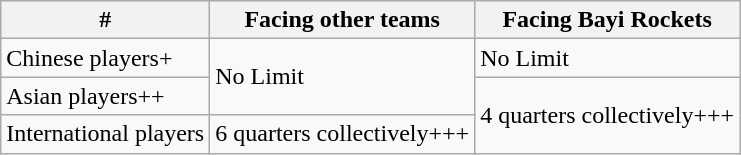<table class="wikitable">
<tr>
<th>#</th>
<th>Facing other teams</th>
<th>Facing Bayi Rockets</th>
</tr>
<tr>
<td>Chinese players+</td>
<td rowspan=2>No Limit</td>
<td>No Limit</td>
</tr>
<tr>
<td>Asian players++</td>
<td rowspan=2>4 quarters collectively+++</td>
</tr>
<tr>
<td>International players</td>
<td>6 quarters collectively+++</td>
</tr>
</table>
